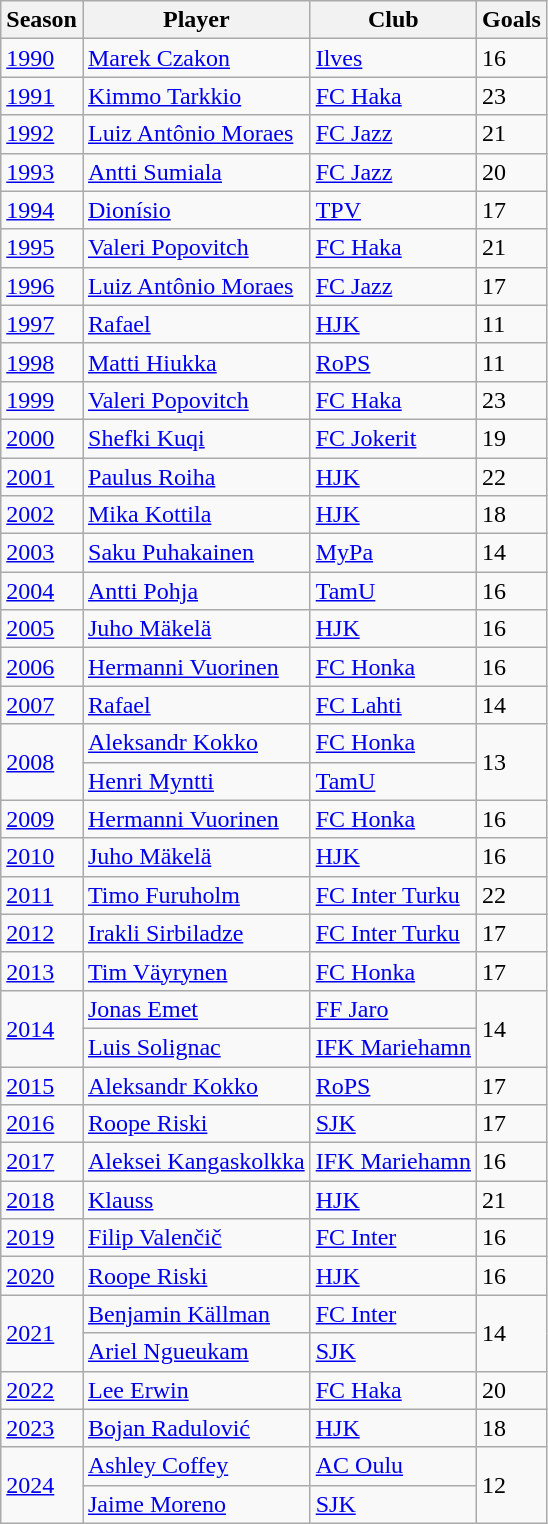<table class="wikitable" style="margin: 0;">
<tr>
<th>Season</th>
<th>Player</th>
<th>Club</th>
<th>Goals</th>
</tr>
<tr>
<td><a href='#'>1990</a></td>
<td> <a href='#'>Marek Czakon</a></td>
<td><a href='#'>Ilves</a></td>
<td>16</td>
</tr>
<tr>
<td><a href='#'>1991</a></td>
<td> <a href='#'>Kimmo Tarkkio</a></td>
<td><a href='#'>FC Haka</a></td>
<td>23</td>
</tr>
<tr>
<td><a href='#'>1992</a></td>
<td> <a href='#'>Luiz Antônio Moraes</a></td>
<td><a href='#'>FC Jazz</a></td>
<td>21</td>
</tr>
<tr>
<td><a href='#'>1993</a></td>
<td> <a href='#'>Antti Sumiala</a></td>
<td><a href='#'>FC Jazz</a></td>
<td>20</td>
</tr>
<tr>
<td><a href='#'>1994</a></td>
<td> <a href='#'>Dionísio</a></td>
<td><a href='#'>TPV</a></td>
<td>17</td>
</tr>
<tr>
<td><a href='#'>1995</a></td>
<td> <a href='#'>Valeri Popovitch</a></td>
<td><a href='#'>FC Haka</a></td>
<td>21</td>
</tr>
<tr>
<td><a href='#'>1996</a></td>
<td> <a href='#'>Luiz Antônio Moraes</a></td>
<td><a href='#'>FC Jazz</a></td>
<td>17</td>
</tr>
<tr>
<td><a href='#'>1997</a></td>
<td> <a href='#'>Rafael</a></td>
<td><a href='#'>HJK</a></td>
<td>11</td>
</tr>
<tr>
<td><a href='#'>1998</a></td>
<td> <a href='#'>Matti Hiukka</a></td>
<td><a href='#'>RoPS</a></td>
<td>11</td>
</tr>
<tr>
<td><a href='#'>1999</a></td>
<td> <a href='#'>Valeri Popovitch</a></td>
<td><a href='#'>FC Haka</a></td>
<td>23</td>
</tr>
<tr>
<td><a href='#'>2000</a></td>
<td> <a href='#'>Shefki Kuqi</a></td>
<td><a href='#'>FC Jokerit</a></td>
<td>19</td>
</tr>
<tr>
<td><a href='#'>2001</a></td>
<td> <a href='#'>Paulus Roiha</a></td>
<td><a href='#'>HJK</a></td>
<td>22</td>
</tr>
<tr>
<td><a href='#'>2002</a></td>
<td> <a href='#'>Mika Kottila</a></td>
<td><a href='#'>HJK</a></td>
<td>18</td>
</tr>
<tr>
<td><a href='#'>2003</a></td>
<td> <a href='#'>Saku Puhakainen</a></td>
<td><a href='#'>MyPa</a></td>
<td>14</td>
</tr>
<tr>
<td><a href='#'>2004</a></td>
<td> <a href='#'>Antti Pohja</a></td>
<td><a href='#'>TamU</a></td>
<td>16</td>
</tr>
<tr>
<td><a href='#'>2005</a></td>
<td> <a href='#'>Juho Mäkelä</a></td>
<td><a href='#'>HJK</a></td>
<td>16</td>
</tr>
<tr>
<td><a href='#'>2006</a></td>
<td> <a href='#'>Hermanni Vuorinen</a></td>
<td><a href='#'>FC Honka</a></td>
<td>16</td>
</tr>
<tr>
<td><a href='#'>2007</a></td>
<td> <a href='#'>Rafael</a></td>
<td><a href='#'>FC Lahti</a></td>
<td>14</td>
</tr>
<tr>
<td rowspan=2><a href='#'>2008</a></td>
<td> <a href='#'>Aleksandr Kokko</a></td>
<td><a href='#'>FC Honka</a></td>
<td rowspan=2>13</td>
</tr>
<tr>
<td> <a href='#'>Henri Myntti</a></td>
<td><a href='#'>TamU</a></td>
</tr>
<tr>
<td><a href='#'>2009</a></td>
<td> <a href='#'>Hermanni Vuorinen</a></td>
<td><a href='#'>FC Honka</a></td>
<td>16</td>
</tr>
<tr>
<td><a href='#'>2010</a></td>
<td> <a href='#'>Juho Mäkelä</a></td>
<td><a href='#'>HJK</a></td>
<td>16</td>
</tr>
<tr>
<td><a href='#'>2011</a></td>
<td> <a href='#'>Timo Furuholm</a></td>
<td><a href='#'>FC Inter Turku</a></td>
<td>22</td>
</tr>
<tr>
<td><a href='#'>2012</a></td>
<td> <a href='#'>Irakli Sirbiladze</a></td>
<td><a href='#'>FC Inter Turku</a></td>
<td>17</td>
</tr>
<tr>
<td><a href='#'>2013</a></td>
<td> <a href='#'>Tim Väyrynen</a></td>
<td><a href='#'>FC Honka</a></td>
<td>17</td>
</tr>
<tr>
<td rowspan=2><a href='#'>2014</a></td>
<td> <a href='#'>Jonas Emet</a></td>
<td><a href='#'>FF Jaro</a></td>
<td rowspan=2>14</td>
</tr>
<tr>
<td> <a href='#'>Luis Solignac</a></td>
<td><a href='#'>IFK Mariehamn</a></td>
</tr>
<tr>
<td><a href='#'>2015</a></td>
<td> <a href='#'>Aleksandr Kokko</a></td>
<td><a href='#'>RoPS</a></td>
<td>17</td>
</tr>
<tr>
<td><a href='#'>2016</a></td>
<td> <a href='#'>Roope Riski</a></td>
<td><a href='#'>SJK</a></td>
<td>17</td>
</tr>
<tr>
<td><a href='#'>2017</a></td>
<td> <a href='#'>Aleksei Kangaskolkka</a></td>
<td><a href='#'>IFK Mariehamn</a></td>
<td>16</td>
</tr>
<tr>
<td><a href='#'>2018</a></td>
<td> <a href='#'>Klauss</a></td>
<td><a href='#'>HJK</a></td>
<td>21</td>
</tr>
<tr>
<td><a href='#'>2019</a></td>
<td> <a href='#'>Filip Valenčič</a></td>
<td><a href='#'>FC Inter</a></td>
<td>16</td>
</tr>
<tr>
<td><a href='#'>2020</a></td>
<td> <a href='#'>Roope Riski</a></td>
<td><a href='#'>HJK</a></td>
<td>16</td>
</tr>
<tr>
<td rowspan=2><a href='#'>2021</a></td>
<td> <a href='#'>Benjamin Källman</a></td>
<td><a href='#'>FC Inter</a></td>
<td rowspan=2>14</td>
</tr>
<tr>
<td> <a href='#'>Ariel Ngueukam</a></td>
<td><a href='#'>SJK</a></td>
</tr>
<tr>
<td><a href='#'>2022</a></td>
<td> <a href='#'>Lee Erwin</a></td>
<td><a href='#'>FC Haka</a></td>
<td>20</td>
</tr>
<tr>
<td><a href='#'>2023</a></td>
<td> <a href='#'>Bojan Radulović</a></td>
<td><a href='#'>HJK</a></td>
<td>18</td>
</tr>
<tr>
<td rowspan=2><a href='#'>2024</a></td>
<td> <a href='#'>Ashley Coffey</a></td>
<td><a href='#'>AC Oulu</a></td>
<td rowspan=2>12</td>
</tr>
<tr>
<td> <a href='#'>Jaime Moreno</a></td>
<td><a href='#'>SJK</a></td>
</tr>
</table>
